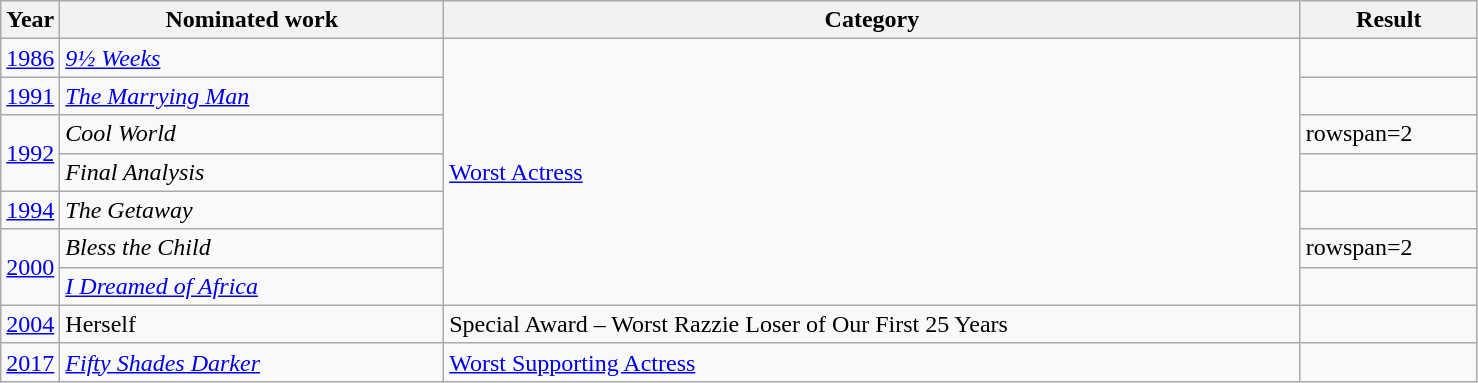<table class=wikitable>
<tr>
<th width=4%>Year</th>
<th width=26%>Nominated work</th>
<th width=58%>Category</th>
<th width=12%>Result</th>
</tr>
<tr>
<td><a href='#'>1986</a></td>
<td><em><a href='#'>9½ Weeks</a></em></td>
<td rowspan=7><a href='#'>Worst Actress</a></td>
<td></td>
</tr>
<tr>
<td><a href='#'>1991</a></td>
<td><em><a href='#'>The Marrying Man</a></em></td>
<td></td>
</tr>
<tr>
<td rowspan=2><a href='#'>1992</a></td>
<td><em>Cool World</em></td>
<td>rowspan=2 </td>
</tr>
<tr>
<td><em>Final Analysis</em></td>
</tr>
<tr>
<td><a href='#'>1994</a></td>
<td><em>The Getaway</em></td>
<td></td>
</tr>
<tr>
<td rowspan=2><a href='#'>2000</a></td>
<td><em>Bless the Child</em></td>
<td>rowspan=2 </td>
</tr>
<tr>
<td><em><a href='#'>I Dreamed of Africa</a></em></td>
</tr>
<tr>
<td><a href='#'>2004</a></td>
<td>Herself</td>
<td>Special Award – Worst Razzie Loser of Our First 25 Years</td>
<td></td>
</tr>
<tr>
<td><a href='#'>2017</a></td>
<td><em><a href='#'>Fifty Shades Darker</a></em></td>
<td><a href='#'>Worst Supporting Actress</a></td>
<td></td>
</tr>
</table>
